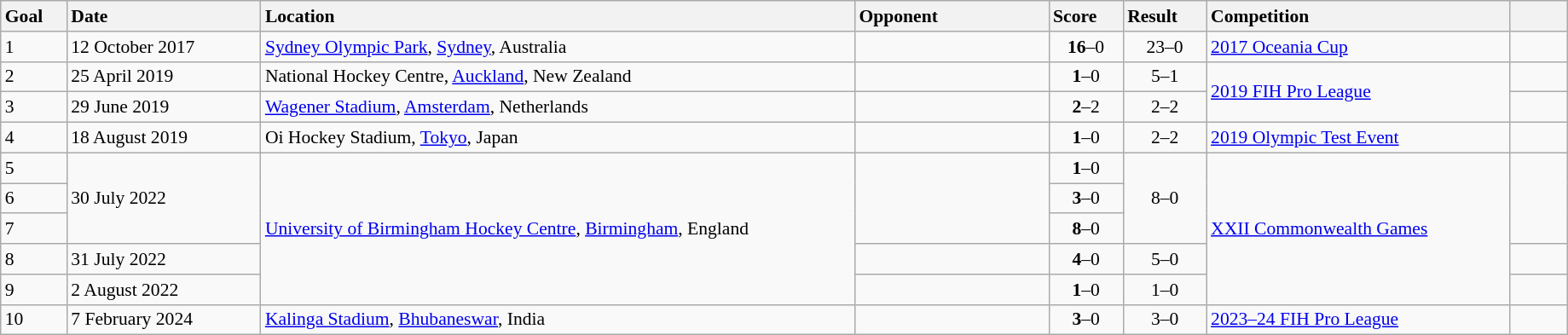<table class="wikitable sortable" style="font-size:90%" width=97%>
<tr>
<th style="width: 25px; text-align: left">Goal</th>
<th style="width: 100px; text-align: left">Date</th>
<th style="width: 320px; text-align: left">Location</th>
<th style="width: 100px; text-align: left">Opponent</th>
<th style="width: 30px; text-align: left">Score</th>
<th style="width: 30px; text-align: left">Result</th>
<th style="width: 160px; text-align: left">Competition</th>
<th style="width: 25px; text-align: left"></th>
</tr>
<tr>
<td>1</td>
<td>12 October 2017</td>
<td><a href='#'>Sydney Olympic Park</a>, <a href='#'>Sydney</a>, Australia</td>
<td></td>
<td align="center"><strong>16</strong>–0</td>
<td align="center">23–0</td>
<td><a href='#'>2017 Oceania Cup</a></td>
<td></td>
</tr>
<tr>
<td>2</td>
<td>25 April 2019</td>
<td>National Hockey Centre, <a href='#'>Auckland</a>, New Zealand</td>
<td></td>
<td align="center"><strong>1</strong>–0</td>
<td align="center">5–1</td>
<td rowspan=2><a href='#'>2019 FIH Pro League</a></td>
<td></td>
</tr>
<tr>
<td>3</td>
<td>29 June 2019</td>
<td><a href='#'>Wagener Stadium</a>, <a href='#'>Amsterdam</a>, Netherlands</td>
<td></td>
<td align="center"><strong>2</strong>–2</td>
<td align="center">2–2</td>
<td></td>
</tr>
<tr>
<td>4</td>
<td>18 August 2019</td>
<td>Oi Hockey Stadium, <a href='#'>Tokyo</a>, Japan</td>
<td></td>
<td align="center"><strong>1</strong>–0</td>
<td align="center">2–2</td>
<td><a href='#'>2019 Olympic Test Event</a></td>
<td></td>
</tr>
<tr>
<td>5</td>
<td rowspan=3>30 July 2022</td>
<td rowspan=5><a href='#'>University of Birmingham Hockey Centre</a>, <a href='#'>Birmingham</a>, England</td>
<td rowspan=3></td>
<td align="center"><strong>1</strong>–0</td>
<td rowspan=3; align="center">8–0</td>
<td rowspan=5><a href='#'>XXII Commonwealth Games</a></td>
<td rowspan=3></td>
</tr>
<tr>
<td>6</td>
<td align="center"><strong>3</strong>–0</td>
</tr>
<tr>
<td>7</td>
<td align="center"><strong>8</strong>–0</td>
</tr>
<tr>
<td>8</td>
<td>31 July 2022</td>
<td></td>
<td align="center"><strong>4</strong>–0</td>
<td align="center">5–0</td>
<td></td>
</tr>
<tr>
<td>9</td>
<td>2 August 2022</td>
<td></td>
<td align="center"><strong>1</strong>–0</td>
<td align="center">1–0</td>
<td></td>
</tr>
<tr>
<td>10</td>
<td>7 February 2024</td>
<td><a href='#'>Kalinga Stadium</a>, <a href='#'>Bhubaneswar</a>, India</td>
<td></td>
<td align="center"><strong>3</strong>–0</td>
<td align="center">3–0</td>
<td><a href='#'>2023–24 FIH Pro League</a></td>
<td></td>
</tr>
</table>
